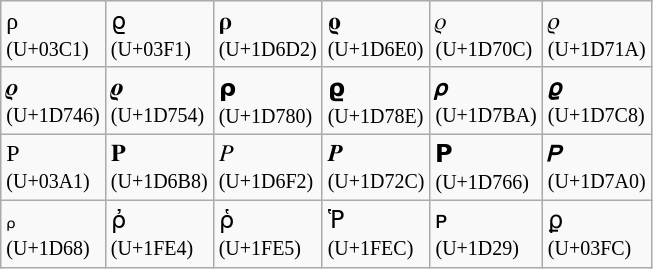<table class="wikitable">
<tr>
<td>ρ<br><small>(U+03C1)</small></td>
<td>ϱ<br><small>(U+03F1)</small></td>
<td>𝛒<br><small>(U+1D6D2)</small></td>
<td>𝛠<br><small>(U+1D6E0)</small></td>
<td>𝜌<br><small>(U+1D70C)</small></td>
<td>𝜚<br><small>(U+1D71A)</small></td>
</tr>
<tr>
<td>𝝆<br><small>(U+1D746)</small></td>
<td>𝝔<br><small>(U+1D754)</small></td>
<td>𝞀<br><small>(U+1D780)</small></td>
<td>𝞎<br><small>(U+1D78E)</small></td>
<td>𝞺<br><small>(U+1D7BA)</small></td>
<td>𝟈<br><small>(U+1D7C8)</small></td>
</tr>
<tr>
<td>Ρ<br><small>(U+03A1)</small></td>
<td>𝚸<br><small>(U+1D6B8)</small></td>
<td>𝛲<br><small>(U+1D6F2)</small></td>
<td>𝜬<br><small>(U+1D72C)</small></td>
<td>𝝦<br><small>(U+1D766)</small></td>
<td>𝞠<br><small>(U+1D7A0)</small></td>
</tr>
<tr>
<td>ᵨ<br><small>(U+1D68)</small></td>
<td>ῤ<br><small>(U+1FE4)</small></td>
<td>ῥ<br><small>(U+1FE5)</small></td>
<td>Ῥ<br><small>(U+1FEC)</small></td>
<td>ᴩ<br><small>(U+1D29)</small></td>
<td>ϼ<br><small>(U+03FC)</small></td>
</tr>
</table>
